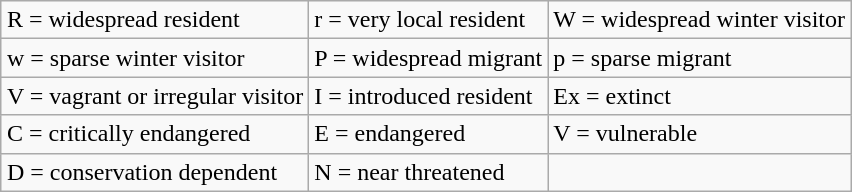<table class="wikitable" style="margin:1em auto;">
<tr>
<td>R = widespread resident</td>
<td>r = very local resident</td>
<td>W = widespread winter visitor</td>
</tr>
<tr>
<td>w = sparse winter visitor</td>
<td>P = widespread migrant</td>
<td>p = sparse migrant</td>
</tr>
<tr>
<td>V = vagrant or irregular visitor</td>
<td>I = introduced resident</td>
<td>Ex = extinct</td>
</tr>
<tr>
<td>C = critically endangered</td>
<td>E = endangered</td>
<td>V = vulnerable</td>
</tr>
<tr>
<td>D = conservation dependent</td>
<td>N = near threatened</td>
<td></td>
</tr>
</table>
